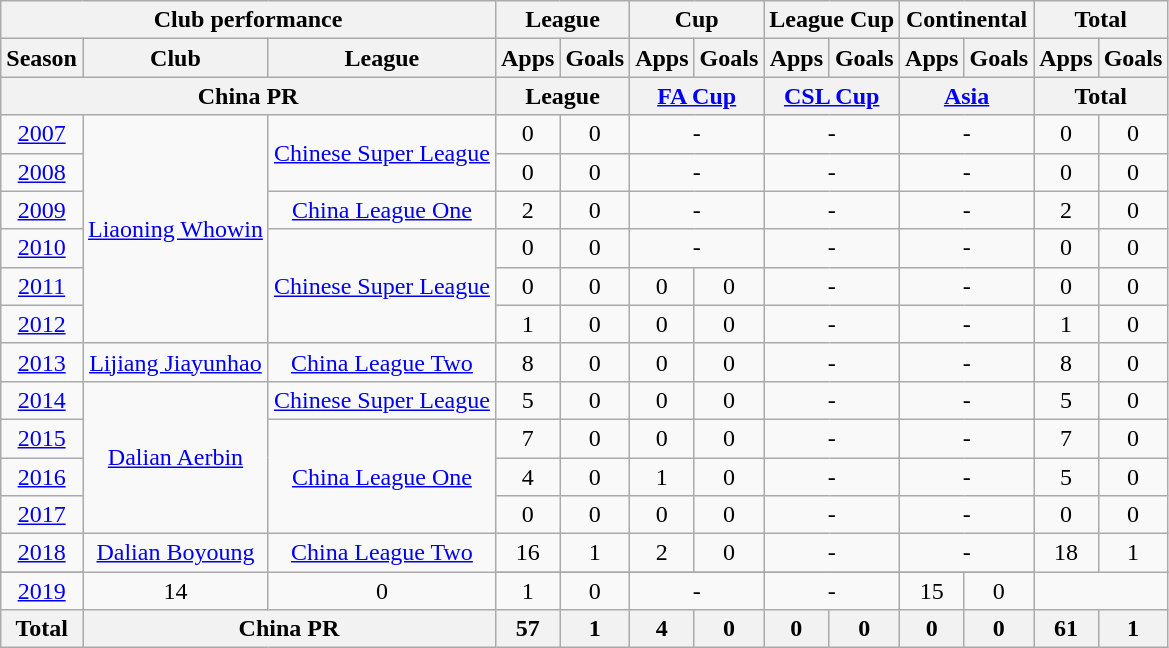<table class="wikitable" style="text-align:center">
<tr>
<th colspan=3>Club performance</th>
<th colspan=2>League</th>
<th colspan=2>Cup</th>
<th colspan=2>League Cup</th>
<th colspan=2>Continental</th>
<th colspan=2>Total</th>
</tr>
<tr>
<th>Season</th>
<th>Club</th>
<th>League</th>
<th>Apps</th>
<th>Goals</th>
<th>Apps</th>
<th>Goals</th>
<th>Apps</th>
<th>Goals</th>
<th>Apps</th>
<th>Goals</th>
<th>Apps</th>
<th>Goals</th>
</tr>
<tr>
<th colspan=3>China PR</th>
<th colspan=2>League</th>
<th colspan=2><a href='#'>FA Cup</a></th>
<th colspan=2><a href='#'>CSL Cup</a></th>
<th colspan=2><a href='#'>Asia</a></th>
<th colspan=2>Total</th>
</tr>
<tr>
<td><a href='#'>2007</a></td>
<td rowspan="6"><a href='#'>Liaoning Whowin</a></td>
<td rowspan="2"><a href='#'>Chinese Super League</a></td>
<td>0</td>
<td>0</td>
<td colspan="2">-</td>
<td colspan="2">-</td>
<td colspan="2">-</td>
<td>0</td>
<td>0</td>
</tr>
<tr>
<td><a href='#'>2008</a></td>
<td>0</td>
<td>0</td>
<td colspan="2">-</td>
<td colspan="2">-</td>
<td colspan="2">-</td>
<td>0</td>
<td>0</td>
</tr>
<tr>
<td><a href='#'>2009</a></td>
<td><a href='#'>China League One</a></td>
<td>2</td>
<td>0</td>
<td colspan="2">-</td>
<td colspan="2">-</td>
<td colspan="2">-</td>
<td>2</td>
<td>0</td>
</tr>
<tr>
<td><a href='#'>2010</a></td>
<td rowspan="3"><a href='#'>Chinese Super League</a></td>
<td>0</td>
<td>0</td>
<td colspan="2">-</td>
<td colspan="2">-</td>
<td colspan="2">-</td>
<td>0</td>
<td>0</td>
</tr>
<tr>
<td><a href='#'>2011</a></td>
<td>0</td>
<td>0</td>
<td>0</td>
<td>0</td>
<td colspan="2">-</td>
<td colspan="2">-</td>
<td>0</td>
<td>0</td>
</tr>
<tr>
<td><a href='#'>2012</a></td>
<td>1</td>
<td>0</td>
<td>0</td>
<td>0</td>
<td colspan="2">-</td>
<td colspan="2">-</td>
<td>1</td>
<td>0</td>
</tr>
<tr>
<td><a href='#'>2013</a></td>
<td><a href='#'>Lijiang Jiayunhao</a></td>
<td><a href='#'>China League Two</a></td>
<td>8</td>
<td>0</td>
<td>0</td>
<td>0</td>
<td colspan="2">-</td>
<td colspan="2">-</td>
<td>8</td>
<td>0</td>
</tr>
<tr>
<td><a href='#'>2014</a></td>
<td rowspan="4"><a href='#'>Dalian Aerbin</a></td>
<td rowspan="1"><a href='#'>Chinese Super League</a></td>
<td>5</td>
<td>0</td>
<td>0</td>
<td>0</td>
<td colspan="2">-</td>
<td colspan="2">-</td>
<td>5</td>
<td>0</td>
</tr>
<tr>
<td><a href='#'>2015</a></td>
<td rowspan="3"><a href='#'>China League One</a></td>
<td>7</td>
<td>0</td>
<td>0</td>
<td>0</td>
<td colspan="2">-</td>
<td colspan="2">-</td>
<td>7</td>
<td>0</td>
</tr>
<tr>
<td><a href='#'>2016</a></td>
<td>4</td>
<td>0</td>
<td>1</td>
<td>0</td>
<td colspan="2">-</td>
<td colspan="2">-</td>
<td>5</td>
<td>0</td>
</tr>
<tr>
<td><a href='#'>2017</a></td>
<td>0</td>
<td>0</td>
<td>0</td>
<td>0</td>
<td colspan="2">-</td>
<td colspan="2">-</td>
<td>0</td>
<td>0</td>
</tr>
<tr>
<td><a href='#'>2018</a></td>
<td rowspan="2"><a href='#'>Dalian Boyoung</a></td>
<td rowspan="2"><a href='#'>China League Two</a></td>
<td>16</td>
<td>1</td>
<td>2</td>
<td>0</td>
<td colspan="2">-</td>
<td colspan="2">-</td>
<td>18</td>
<td>1</td>
</tr>
<tr>
</tr>
<tr>
<td><a href='#'>2019</a></td>
<td>14</td>
<td>0</td>
<td>1</td>
<td>0</td>
<td colspan="2">-</td>
<td colspan="2">-</td>
<td>15</td>
<td>0</td>
</tr>
<tr>
<th rowspan=3>Total</th>
<th colspan=2>China PR</th>
<th>57</th>
<th>1</th>
<th>4</th>
<th>0</th>
<th>0</th>
<th>0</th>
<th>0</th>
<th>0</th>
<th>61</th>
<th>1</th>
</tr>
</table>
